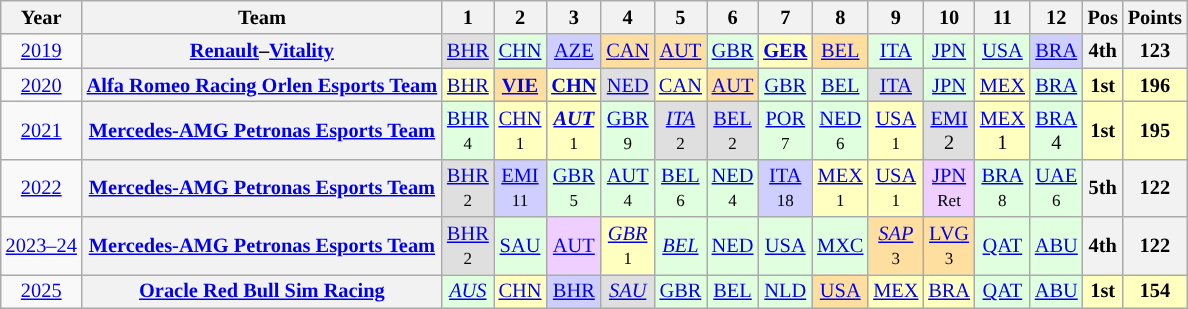<table class="wikitable" style="text-align:center; font-size:85%">
<tr>
<th>Year</th>
<th>Team</th>
<th>1</th>
<th>2</th>
<th>3</th>
<th>4</th>
<th>5</th>
<th>6</th>
<th>7</th>
<th>8</th>
<th>9</th>
<th>10</th>
<th>11</th>
<th>12</th>
<th>Pos</th>
<th>Points</th>
</tr>
<tr>
<td><a href='#'>2019</a></td>
<th nowrap><a href='#'>Renault</a>–<a href='#'>Vitality</a></th>
<td style="background:#DFDFDF;"><a href='#'>BHR</a><br></td>
<td style="background:#DFFFDF;"><a href='#'>CHN</a><br></td>
<td style="background:#CFCFFF;"><a href='#'>AZE</a><br></td>
<td style="background:#FFDF9F;"><a href='#'>CAN</a><br></td>
<td style="background:#FFDF9F;"><a href='#'>AUT</a><br></td>
<td style="background:#DFFFDF;"><a href='#'>GBR</a><br></td>
<td style="background:#FFFFBF;"><strong><a href='#'>GER</a></strong><br></td>
<td style="background:#FFDF9F;"><a href='#'>BEL</a><br></td>
<td style="background:#DFFFDF;"><a href='#'>ITA</a><br></td>
<td style="background:#DFFFDF;"><a href='#'>JPN</a><br></td>
<td style="background:#DFFFDF;"><a href='#'>USA</a><br></td>
<td style="background:#CFCFFF;"><a href='#'>BRA</a><br></td>
<th>4th</th>
<th>123</th>
</tr>
<tr>
<td><a href='#'>2020</a></td>
<th nowrap><a href='#'>Alfa Romeo Racing Orlen Esports Team</a></th>
<td style="background:#FFFFBF;"><a href='#'>BHR</a><br></td>
<td style="background:#FFDF9F;"><strong><a href='#'>VIE</a></strong><br></td>
<td style="background:#FFFFBF;"><strong><a href='#'>CHN</a></strong><br></td>
<td style="background:#DFDFDF;"><a href='#'>NED</a><br></td>
<td style="background:#FFFFBF;"><a href='#'>CAN</a><br></td>
<td style="background:#FFDF9F;"><a href='#'>AUT</a><br></td>
<td style="background:#DFFFDF;"><a href='#'>GBR</a><br></td>
<td style="background:#DFFFDF;"><a href='#'>BEL</a><br></td>
<td style="background:#DFDFDF;"><a href='#'>ITA</a><br></td>
<td style="background:#DFFFDF;"><a href='#'>JPN</a><br></td>
<td style="background:#FFFFBF;"><a href='#'>MEX</a><br></td>
<td style="background:#DFFFDF;"><a href='#'>BRA</a><br></td>
<th style="background:#FFFFBF;">1st</th>
<th style="background:#FFFFBF;">196</th>
</tr>
<tr>
<td><a href='#'>2021</a></td>
<th nowrap><a href='#'>Mercedes-AMG Petronas Esports Team</a></th>
<td style="background:#DFFFDF;"><a href='#'>BHR</a><br><small>4</small></td>
<td style="background:#FFFFBF;"><a href='#'>CHN</a><br><small>1</small></td>
<td style="background:#FFFFBF;"><a href='#'><strong><em>AUT</em></strong></a><br><small>1</small></td>
<td style="background:#DFFFDF;"><a href='#'>GBR</a><br><small>9</small></td>
<td style="background:#DFDFDF;"><a href='#'><em>ITA</em></a><br><small>2</small></td>
<td style="background:#DFDFDF;"><a href='#'>BEL</a><br><small>2</small></td>
<td style="background:#DFFFDF;"><a href='#'>POR</a><br><small>7</small></td>
<td style="background:#DFFFDF;"><a href='#'>NED</a><br><small>6</small></td>
<td style="background:#FFFFBF;"><a href='#'>USA</a><br><small>1</small></td>
<td style="background:#DFDFDF;"><a href='#'>EMI</a><br>2</td>
<td style="background:#FFFFBF;"><a href='#'>MEX</a><br>1</td>
<td style="background:#DFFFDF;"><a href='#'>BRA</a><br>4</td>
<th style="background:#FFFFBF;">1st</th>
<th style="background:#FFFFBF;">195</th>
</tr>
<tr>
<td><a href='#'>2022</a></td>
<th nowrap><a href='#'>Mercedes-AMG Petronas Esports Team</a></th>
<td style="background:#DFDFDF;"><a href='#'>BHR</a><br><small>2</small></td>
<td style="background:#CFCFFF;"><a href='#'>EMI</a><br> <small>11</small></td>
<td style="background:#DFFFDF;"><a href='#'>GBR</a><br> <small>5</small></td>
<td style="background:#DFFFDF;"><a href='#'>AUT</a><br> <small>4</small></td>
<td style="background:#DFFFDF;"><a href='#'>BEL</a><br> <small>6</small></td>
<td style="background:#DFFFDF;"><a href='#'>NED</a><br> <small>4</small></td>
<td style="background:#CFCFFF;"><a href='#'>ITA</a><br> <small>18</small></td>
<td style="background:#FFFFBF;"><a href='#'>MEX</a><br> <small>1</small></td>
<td style="background:#FFFFBF;"><a href='#'>USA</a><br> <small>1</small></td>
<td style="background:#EFCFFF;"><a href='#'>JPN</a><br> <small>Ret</small></td>
<td style="background:#DFFFDF;"><a href='#'>BRA</a><br> <small>8</small></td>
<td style="background:#DFFFDF;"><a href='#'>UAE</a><br> <small>6</small></td>
<th>5th</th>
<th>122</th>
</tr>
<tr>
<td nowrap><a href='#'>2023–24</a></td>
<th nowrap><a href='#'>Mercedes-AMG Petronas Esports Team</a></th>
<td style="background:#DFDFDF;"><a href='#'>BHR</a><br><small>2</small></td>
<td style="background:#DFFFDF;"><a href='#'>SAU</a><br></td>
<td style="background:#efcfff;"><a href='#'>AUT</a><br></td>
<td style="background:#FFFFBF;"><a href='#'><em>GBR</em></a><br> <small>1</small></td>
<td style="background:#DFFFDF;"><a href='#'><em>BEL</em></a> <br></td>
<td style="background:#DFFFDF;"><a href='#'>NED</a> <br></td>
<td style="background:#DFFFDF;"><a href='#'>USA</a> <br></td>
<td style="background:#DFFFDF;"><a href='#'>MXC</a> <br></td>
<td style="background:#FFDF9F;"><a href='#'><em>SAP</em></a> <br> <small>3</small></td>
<td style="background:#FFDF9F;"><a href='#'>LVG</a> <br> <small>3</small></td>
<td style="background:#DFFFDF;"><a href='#'>QAT</a> <br></td>
<td style="background:#DFFFDF;"><a href='#'>ABU</a> <br></td>
<th>4th</th>
<th>122</th>
</tr>
<tr>
<td><a href='#'>2025</a></td>
<th><a href='#'>Oracle Red Bull Sim Racing</a></th>
<td style="background:#DFFFDF;"><em><a href='#'>AUS</a></em><br></td>
<td style="background:#FFFFBF;"><a href='#'>CHN</a><br></td>
<td style="background:#CFCFFF;"><a href='#'>BHR</a><br></td>
<td style="background:#DFDFDF;"><em><a href='#'>SAU</a></em><br></td>
<td style="background:#DFFFDF;"><a href='#'>GBR</a><br></td>
<td style="background:#DFFFDF;"><a href='#'>BEL</a> <br></td>
<td style="background:#DFFFDF;"><a href='#'>NLD</a> <br></td>
<td style="background:#FFDF9F;"><a href='#'>USA</a> <br></td>
<td style="background:#FFFFBF;"><a href='#'>MEX</a> <br></td>
<td style="background:#FFFFBF;"><a href='#'>BRA</a> <br></td>
<td style="background:#DFFFDF;"><a href='#'>QAT</a> <br></td>
<td style="background:#DFFFDF;"><a href='#'>ABU</a> <br></td>
<th style="background:#FFFFBF;">1st</th>
<th style="background:#FFFFBF;">154</th>
</tr>
</table>
